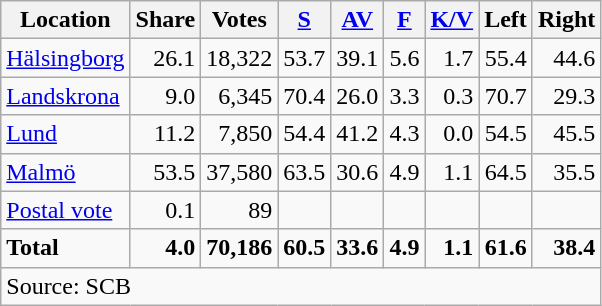<table class="wikitable sortable" style=text-align:right>
<tr>
<th>Location</th>
<th>Share</th>
<th>Votes</th>
<th><a href='#'>S</a></th>
<th><a href='#'>AV</a></th>
<th><a href='#'>F</a></th>
<th><a href='#'>K/V</a></th>
<th>Left</th>
<th>Right</th>
</tr>
<tr>
<td align=left><a href='#'>Hälsingborg</a></td>
<td>26.1</td>
<td>18,322</td>
<td>53.7</td>
<td>39.1</td>
<td>5.6</td>
<td>1.7</td>
<td>55.4</td>
<td>44.6</td>
</tr>
<tr>
<td align=left><a href='#'>Landskrona</a></td>
<td>9.0</td>
<td>6,345</td>
<td>70.4</td>
<td>26.0</td>
<td>3.3</td>
<td>0.3</td>
<td>70.7</td>
<td>29.3</td>
</tr>
<tr>
<td align=left><a href='#'>Lund</a></td>
<td>11.2</td>
<td>7,850</td>
<td>54.4</td>
<td>41.2</td>
<td>4.3</td>
<td>0.0</td>
<td>54.5</td>
<td>45.5</td>
</tr>
<tr>
<td align=left><a href='#'>Malmö</a></td>
<td>53.5</td>
<td>37,580</td>
<td>63.5</td>
<td>30.6</td>
<td>4.9</td>
<td>1.1</td>
<td>64.5</td>
<td>35.5</td>
</tr>
<tr>
<td align=left><a href='#'>Postal vote</a></td>
<td>0.1</td>
<td>89</td>
<td></td>
<td></td>
<td></td>
<td></td>
<td></td>
<td></td>
</tr>
<tr>
<td align=left><strong>Total</strong></td>
<td><strong>4.0</strong></td>
<td><strong>70,186</strong></td>
<td><strong>60.5</strong></td>
<td><strong>33.6</strong></td>
<td><strong>4.9</strong></td>
<td><strong>1.1</strong></td>
<td><strong>61.6</strong></td>
<td><strong>38.4</strong></td>
</tr>
<tr>
<td align=left colspan=9>Source: SCB </td>
</tr>
</table>
